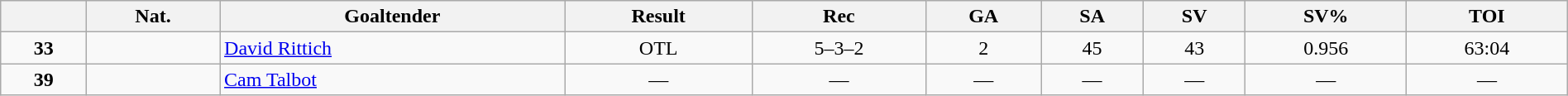<table width="100%" class="wikitable" style="text-align:center">
<tr>
<th align=center></th>
<th>Nat.</th>
<th>Goaltender</th>
<th>Result</th>
<th>Rec</th>
<th>GA</th>
<th>SA</th>
<th>SV</th>
<th>SV%</th>
<th>TOI</th>
</tr>
<tr>
<td><strong>33</strong></td>
<td align=center></td>
<td align=left><a href='#'>David Rittich</a></td>
<td>OTL</td>
<td>5–3–2</td>
<td>2</td>
<td>45</td>
<td>43</td>
<td>0.956</td>
<td>63:04</td>
</tr>
<tr>
<td><strong>39</strong></td>
<td align=center></td>
<td align=left><a href='#'>Cam Talbot</a></td>
<td>—</td>
<td>—</td>
<td>—</td>
<td>—</td>
<td>—</td>
<td>—</td>
<td>—</td>
</tr>
</table>
